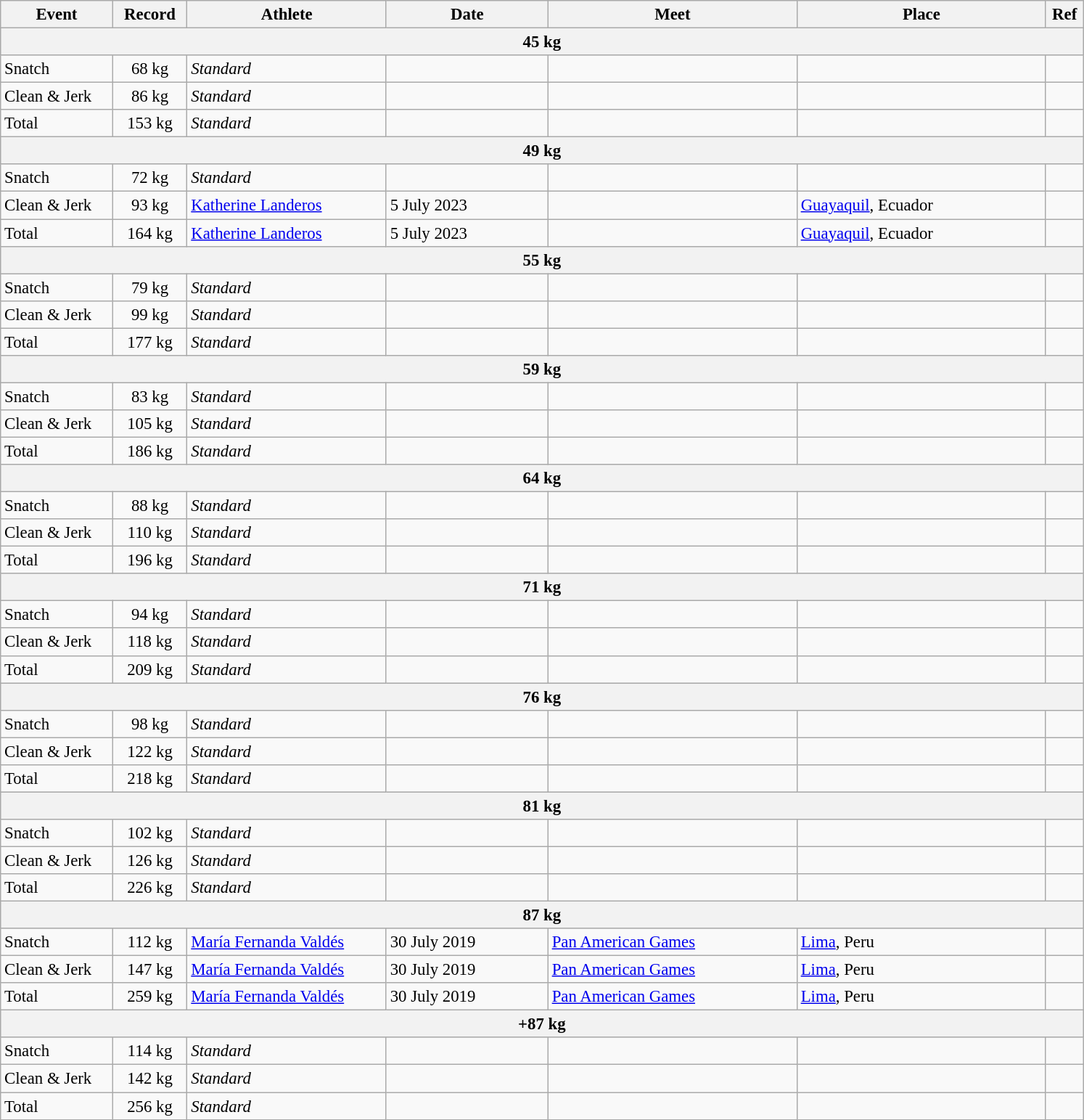<table class="wikitable" style="font-size:95%;">
<tr>
<th width=9%>Event</th>
<th width=6%>Record</th>
<th width=16%>Athlete</th>
<th width=13%>Date</th>
<th width=20%>Meet</th>
<th width=20%>Place</th>
<th width=3%>Ref</th>
</tr>
<tr bgcolor="#DDDDDD">
<th colspan="7">45 kg</th>
</tr>
<tr>
<td>Snatch</td>
<td align="center">68 kg</td>
<td><em>Standard</em></td>
<td></td>
<td></td>
<td></td>
<td></td>
</tr>
<tr>
<td>Clean & Jerk</td>
<td align="center">86 kg</td>
<td><em>Standard</em></td>
<td></td>
<td></td>
<td></td>
<td></td>
</tr>
<tr>
<td>Total</td>
<td align="center">153 kg</td>
<td><em>Standard</em></td>
<td></td>
<td></td>
<td></td>
<td></td>
</tr>
<tr bgcolor="#DDDDDD">
<th colspan="7">49 kg</th>
</tr>
<tr>
<td>Snatch</td>
<td align="center">72 kg</td>
<td><em>Standard</em></td>
<td></td>
<td></td>
<td></td>
<td></td>
</tr>
<tr>
<td>Clean & Jerk</td>
<td align="center">93 kg</td>
<td><a href='#'>Katherine Landeros</a></td>
<td>5 July 2023</td>
<td></td>
<td><a href='#'>Guayaquil</a>, Ecuador</td>
<td></td>
</tr>
<tr>
<td>Total</td>
<td align="center">164 kg</td>
<td><a href='#'>Katherine Landeros</a></td>
<td>5 July 2023</td>
<td></td>
<td><a href='#'>Guayaquil</a>, Ecuador</td>
<td></td>
</tr>
<tr bgcolor="#DDDDDD">
<th colspan="7">55 kg</th>
</tr>
<tr>
<td>Snatch</td>
<td align="center">79 kg</td>
<td><em>Standard</em></td>
<td></td>
<td></td>
<td></td>
<td></td>
</tr>
<tr>
<td>Clean & Jerk</td>
<td align="center">99 kg</td>
<td><em>Standard</em></td>
<td></td>
<td></td>
<td></td>
<td></td>
</tr>
<tr>
<td>Total</td>
<td align="center">177 kg</td>
<td><em>Standard</em></td>
<td></td>
<td></td>
<td></td>
<td></td>
</tr>
<tr bgcolor="#DDDDDD">
<th colspan="7">59 kg</th>
</tr>
<tr>
<td>Snatch</td>
<td align="center">83 kg</td>
<td><em>Standard</em></td>
<td></td>
<td></td>
<td></td>
<td></td>
</tr>
<tr>
<td>Clean & Jerk</td>
<td align="center">105 kg</td>
<td><em>Standard</em></td>
<td></td>
<td></td>
<td></td>
<td></td>
</tr>
<tr>
<td>Total</td>
<td align="center">186 kg</td>
<td><em>Standard</em></td>
<td></td>
<td></td>
<td></td>
<td></td>
</tr>
<tr bgcolor="#DDDDDD">
<th colspan="7">64 kg</th>
</tr>
<tr>
<td>Snatch</td>
<td align="center">88 kg</td>
<td><em>Standard</em></td>
<td></td>
<td></td>
<td></td>
<td></td>
</tr>
<tr>
<td>Clean & Jerk</td>
<td align="center">110 kg</td>
<td><em>Standard</em></td>
<td></td>
<td></td>
<td></td>
<td></td>
</tr>
<tr>
<td>Total</td>
<td align="center">196 kg</td>
<td><em>Standard</em></td>
<td></td>
<td></td>
<td></td>
<td></td>
</tr>
<tr bgcolor="#DDDDDD">
<th colspan="7">71 kg</th>
</tr>
<tr>
<td>Snatch</td>
<td align="center">94 kg</td>
<td><em>Standard</em></td>
<td></td>
<td></td>
<td></td>
<td></td>
</tr>
<tr>
<td>Clean & Jerk</td>
<td align="center">118 kg</td>
<td><em>Standard</em></td>
<td></td>
<td></td>
<td></td>
<td></td>
</tr>
<tr>
<td>Total</td>
<td align="center">209 kg</td>
<td><em>Standard</em></td>
<td></td>
<td></td>
<td></td>
<td></td>
</tr>
<tr bgcolor="#DDDDDD">
<th colspan="7">76 kg</th>
</tr>
<tr>
<td>Snatch</td>
<td align="center">98 kg</td>
<td><em>Standard</em></td>
<td></td>
<td></td>
<td></td>
<td></td>
</tr>
<tr>
<td>Clean & Jerk</td>
<td align="center">122 kg</td>
<td><em>Standard</em></td>
<td></td>
<td></td>
<td></td>
<td></td>
</tr>
<tr>
<td>Total</td>
<td align="center">218 kg</td>
<td><em>Standard</em></td>
<td></td>
<td></td>
<td></td>
<td></td>
</tr>
<tr bgcolor="#DDDDDD">
<th colspan="7">81 kg</th>
</tr>
<tr>
<td>Snatch</td>
<td align="center">102 kg</td>
<td><em>Standard</em></td>
<td></td>
<td></td>
<td></td>
<td></td>
</tr>
<tr>
<td>Clean & Jerk</td>
<td align="center">126 kg</td>
<td><em>Standard</em></td>
<td></td>
<td></td>
<td></td>
<td></td>
</tr>
<tr>
<td>Total</td>
<td align="center">226 kg</td>
<td><em>Standard</em></td>
<td></td>
<td></td>
<td></td>
<td></td>
</tr>
<tr bgcolor="#DDDDDD">
<th colspan="7">87 kg</th>
</tr>
<tr>
<td>Snatch</td>
<td align="center">112 kg</td>
<td><a href='#'>María Fernanda Valdés</a></td>
<td>30 July 2019</td>
<td><a href='#'>Pan American Games</a></td>
<td><a href='#'>Lima</a>, Peru</td>
<td></td>
</tr>
<tr>
<td>Clean & Jerk</td>
<td align="center">147 kg</td>
<td><a href='#'>María Fernanda Valdés</a></td>
<td>30 July 2019</td>
<td><a href='#'>Pan American Games</a></td>
<td><a href='#'>Lima</a>, Peru</td>
<td></td>
</tr>
<tr>
<td>Total</td>
<td align="center">259 kg</td>
<td><a href='#'>María Fernanda Valdés</a></td>
<td>30 July 2019</td>
<td><a href='#'>Pan American Games</a></td>
<td><a href='#'>Lima</a>, Peru</td>
<td></td>
</tr>
<tr bgcolor="#DDDDDD">
<th colspan="7">+87 kg</th>
</tr>
<tr>
<td>Snatch</td>
<td align="center">114 kg</td>
<td><em>Standard</em></td>
<td></td>
<td></td>
<td></td>
<td></td>
</tr>
<tr>
<td>Clean & Jerk</td>
<td align="center">142 kg</td>
<td><em>Standard</em></td>
<td></td>
<td></td>
<td></td>
<td></td>
</tr>
<tr>
<td>Total</td>
<td align="center">256 kg</td>
<td><em>Standard</em></td>
<td></td>
<td></td>
<td></td>
<td></td>
</tr>
</table>
